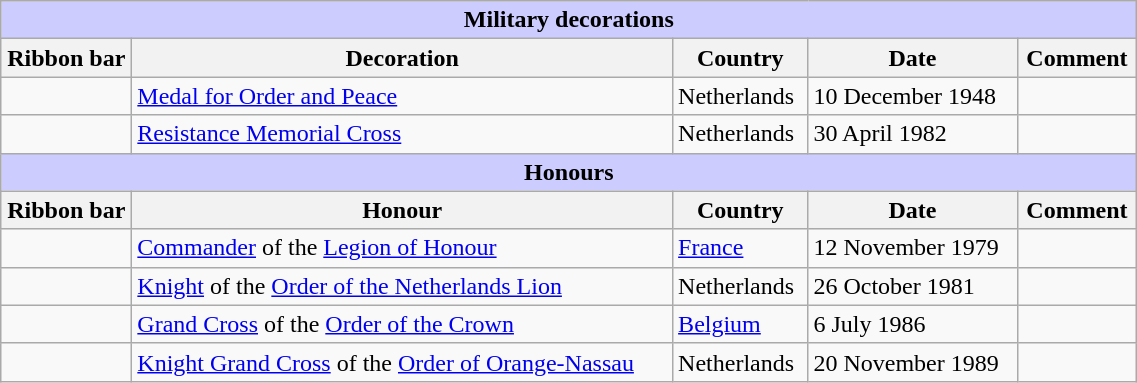<table class="wikitable" style="width:60%;">
<tr style="background:#ccf; text-align:center;">
<td colspan=5><strong>Military decorations</strong></td>
</tr>
<tr>
<th style="width:80px;">Ribbon bar</th>
<th>Decoration</th>
<th>Country</th>
<th>Date</th>
<th>Comment</th>
</tr>
<tr>
<td></td>
<td><a href='#'>Medal for Order and Peace</a></td>
<td>Netherlands</td>
<td>10 December 1948</td>
<td></td>
</tr>
<tr>
<td></td>
<td><a href='#'>Resistance Memorial Cross</a></td>
<td>Netherlands</td>
<td>30 April 1982</td>
<td></td>
</tr>
<tr style="background:#ccf; text-align:center;">
<td colspan=5><strong>Honours</strong></td>
</tr>
<tr>
<th style="width:80px;">Ribbon bar</th>
<th>Honour</th>
<th>Country</th>
<th>Date</th>
<th>Comment</th>
</tr>
<tr>
<td></td>
<td><a href='#'>Commander</a> of the <a href='#'>Legion of Honour</a></td>
<td><a href='#'>France</a></td>
<td>12 November 1979</td>
<td></td>
</tr>
<tr>
<td></td>
<td><a href='#'>Knight</a> of the <a href='#'>Order of the Netherlands Lion</a></td>
<td>Netherlands</td>
<td>26 October 1981</td>
<td></td>
</tr>
<tr>
<td></td>
<td><a href='#'>Grand Cross</a> of the <a href='#'>Order of the Crown</a></td>
<td><a href='#'>Belgium</a></td>
<td>6 July 1986</td>
<td></td>
</tr>
<tr>
<td></td>
<td><a href='#'>Knight Grand Cross</a> of the <a href='#'>Order of Orange-Nassau</a></td>
<td>Netherlands</td>
<td>20 November 1989</td>
<td></td>
</tr>
</table>
